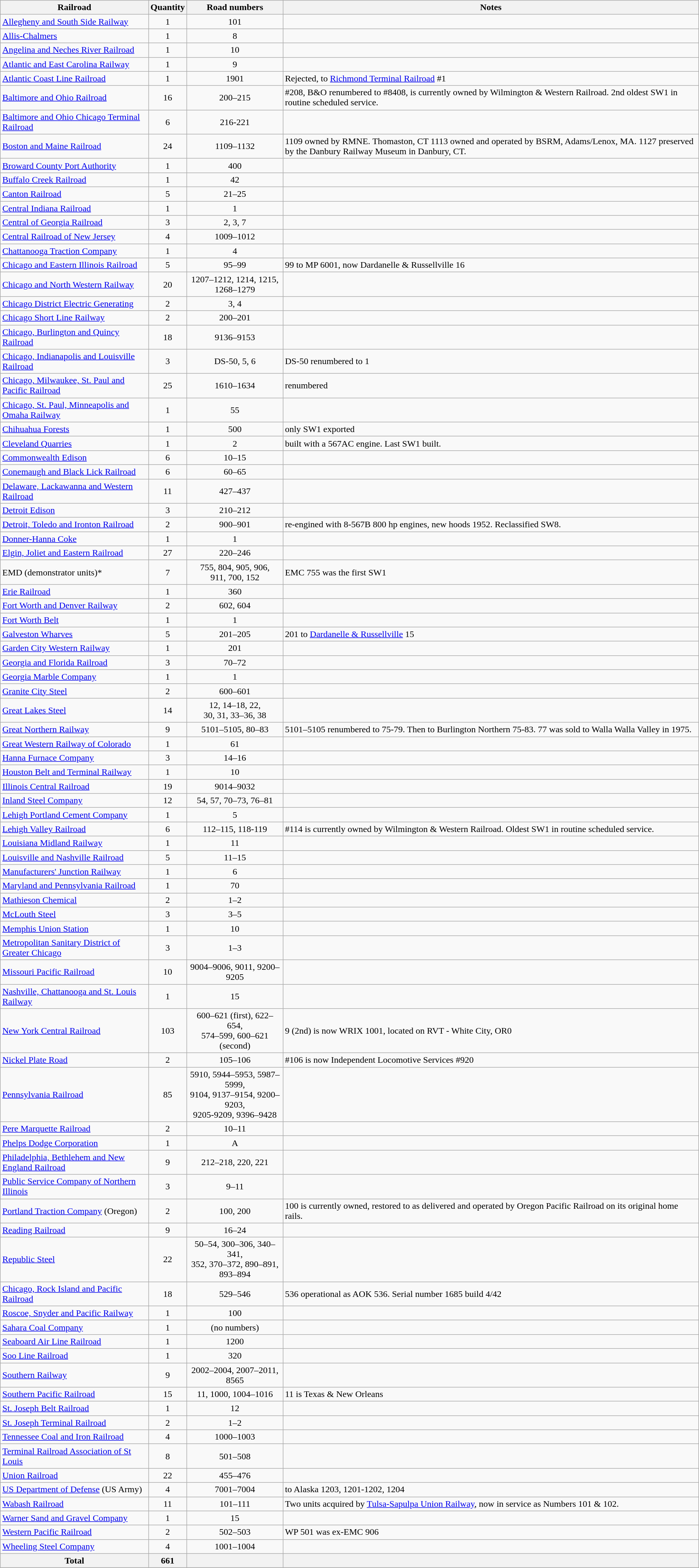<table class="wikitable">
<tr>
<th>Railroad</th>
<th>Quantity</th>
<th>Road numbers</th>
<th>Notes</th>
</tr>
<tr>
<td><a href='#'>Allegheny and South Side Railway</a></td>
<td style="text-align:center;">1</td>
<td style="text-align:center;">101</td>
<td></td>
</tr>
<tr>
<td><a href='#'>Allis-Chalmers</a></td>
<td style="text-align:center;">1</td>
<td style="text-align:center;">8</td>
<td></td>
</tr>
<tr>
<td><a href='#'>Angelina and Neches River Railroad</a></td>
<td style="text-align:center;">1</td>
<td style="text-align:center;">10</td>
<td></td>
</tr>
<tr>
<td><a href='#'>Atlantic and East Carolina Railway</a></td>
<td style="text-align:center;">1</td>
<td style="text-align:center;">9</td>
<td></td>
</tr>
<tr>
<td><a href='#'>Atlantic Coast Line Railroad</a></td>
<td style="text-align:center;">1</td>
<td style="text-align:center;">1901</td>
<td>Rejected, to <a href='#'>Richmond Terminal Railroad</a> #1</td>
</tr>
<tr>
<td><a href='#'>Baltimore and Ohio Railroad</a></td>
<td style="text-align:center;">16</td>
<td style="text-align:center;">200–215</td>
<td>#208, B&O renumbered to #8408, is currently owned by Wilmington & Western Railroad.  2nd oldest SW1 in routine scheduled service.</td>
</tr>
<tr>
<td><a href='#'>Baltimore and Ohio Chicago Terminal Railroad</a></td>
<td style="text-align:center;">6</td>
<td style="text-align:center;">216-221</td>
<td></td>
</tr>
<tr>
<td><a href='#'>Boston and Maine Railroad</a></td>
<td style="text-align:center;">24</td>
<td style="text-align:center;">1109–1132</td>
<td>1109 owned by RMNE. Thomaston, CT 1113 owned and operated by BSRM, Adams/Lenox, MA. 1127 preserved by the Danbury Railway Museum in Danbury, CT.</td>
</tr>
<tr>
<td><a href='#'>Broward County Port Authority</a></td>
<td style="text-align:center;">1</td>
<td style="text-align:center;">400</td>
<td></td>
</tr>
<tr>
<td><a href='#'>Buffalo Creek Railroad</a></td>
<td style="text-align:center;">1</td>
<td style="text-align:center;">42</td>
<td></td>
</tr>
<tr>
<td><a href='#'>Canton Railroad</a></td>
<td style="text-align:center;">5</td>
<td style="text-align:center;">21–25</td>
<td></td>
</tr>
<tr>
<td><a href='#'>Central Indiana Railroad</a></td>
<td style="text-align:center;">1</td>
<td style="text-align:center;">1</td>
<td></td>
</tr>
<tr>
<td><a href='#'>Central of Georgia Railroad</a></td>
<td style="text-align:center;">3</td>
<td style="text-align:center;">2, 3, 7</td>
<td></td>
</tr>
<tr>
<td><a href='#'>Central Railroad of New Jersey</a></td>
<td style="text-align:center;">4</td>
<td style="text-align:center;">1009–1012</td>
<td></td>
</tr>
<tr>
<td><a href='#'>Chattanooga Traction Company</a></td>
<td style="text-align:center;">1</td>
<td style="text-align:center;">4</td>
<td></td>
</tr>
<tr>
<td><a href='#'>Chicago and Eastern Illinois Railroad</a></td>
<td style="text-align:center;">5</td>
<td style="text-align:center;">95–99</td>
<td>99 to MP 6001, now Dardanelle & Russellville 16</td>
</tr>
<tr>
<td><a href='#'>Chicago and North Western Railway</a></td>
<td style="text-align:center;">20</td>
<td style="text-align:center;">1207–1212, 1214, 1215,<br>1268–1279</td>
<td></td>
</tr>
<tr>
<td><a href='#'>Chicago District Electric Generating</a></td>
<td style="text-align:center;">2</td>
<td style="text-align:center;">3, 4</td>
<td></td>
</tr>
<tr>
<td><a href='#'>Chicago Short Line Railway</a></td>
<td style="text-align:center;">2</td>
<td style="text-align:center;">200–201</td>
<td></td>
</tr>
<tr>
<td><a href='#'>Chicago, Burlington and Quincy Railroad</a></td>
<td style="text-align:center;">18</td>
<td style="text-align:center;">9136–9153</td>
<td></td>
</tr>
<tr>
<td><a href='#'>Chicago, Indianapolis and Louisville Railroad</a></td>
<td style="text-align:center;">3</td>
<td style="text-align:center;">DS-50, 5, 6</td>
<td>DS-50 renumbered to 1</td>
</tr>
<tr>
<td><a href='#'>Chicago, Milwaukee, St. Paul and Pacific Railroad</a></td>
<td style="text-align:center;">25</td>
<td style="text-align:center;">1610–1634</td>
<td>renumbered</td>
</tr>
<tr>
<td><a href='#'>Chicago, St. Paul, Minneapolis and Omaha Railway</a></td>
<td style="text-align:center;">1</td>
<td style="text-align:center;">55</td>
<td></td>
</tr>
<tr>
<td><a href='#'>Chihuahua Forests</a></td>
<td style="text-align:center;">1</td>
<td style="text-align:center;">500</td>
<td>only SW1 exported</td>
</tr>
<tr>
<td><a href='#'>Cleveland Quarries</a></td>
<td style="text-align:center;">1</td>
<td style="text-align:center;">2</td>
<td>built with a 567AC engine. Last SW1 built.</td>
</tr>
<tr>
<td><a href='#'>Commonwealth Edison</a></td>
<td style="text-align:center;">6</td>
<td style="text-align:center;">10–15</td>
<td></td>
</tr>
<tr>
<td><a href='#'>Conemaugh and Black Lick Railroad</a></td>
<td style="text-align:center;">6</td>
<td style="text-align:center;">60–65</td>
<td></td>
</tr>
<tr>
<td><a href='#'>Delaware, Lackawanna and Western Railroad</a></td>
<td style="text-align:center;">11</td>
<td style="text-align:center;">427–437</td>
<td></td>
</tr>
<tr>
<td><a href='#'>Detroit Edison</a></td>
<td style="text-align:center;">3</td>
<td style="text-align:center;">210–212</td>
<td></td>
</tr>
<tr>
<td><a href='#'>Detroit, Toledo and Ironton Railroad</a></td>
<td style="text-align:center;">2</td>
<td style="text-align:center;">900–901</td>
<td>re-engined with 8-567B 800 hp engines, new hoods 1952. Reclassified SW8.</td>
</tr>
<tr>
<td><a href='#'>Donner-Hanna Coke</a></td>
<td style="text-align:center;">1</td>
<td style="text-align:center;">1</td>
<td></td>
</tr>
<tr>
<td><a href='#'>Elgin, Joliet and Eastern Railroad</a></td>
<td style="text-align:center;">27</td>
<td style="text-align:center;">220–246</td>
<td></td>
</tr>
<tr>
<td>EMD (demonstrator units)*</td>
<td style="text-align:center;">7</td>
<td style="text-align:center;">755, 804, 905, 906,<br>911, 700, 152</td>
<td>EMC 755 was the first SW1</td>
</tr>
<tr>
<td><a href='#'>Erie Railroad</a></td>
<td style="text-align:center;">1</td>
<td style="text-align:center;">360</td>
<td></td>
</tr>
<tr>
<td><a href='#'>Fort Worth and Denver Railway</a></td>
<td style="text-align:center;">2</td>
<td style="text-align:center;">602, 604</td>
<td></td>
</tr>
<tr>
<td><a href='#'>Fort Worth Belt</a></td>
<td style="text-align:center;">1</td>
<td style="text-align:center;">1</td>
<td></td>
</tr>
<tr>
<td><a href='#'>Galveston Wharves</a></td>
<td style="text-align:center;">5</td>
<td style="text-align:center;">201–205</td>
<td>201 to <a href='#'>Dardanelle & Russellville</a> 15</td>
</tr>
<tr>
<td><a href='#'>Garden City Western Railway</a></td>
<td style="text-align:center;">1</td>
<td style="text-align:center;">201</td>
<td></td>
</tr>
<tr>
<td><a href='#'>Georgia and Florida Railroad</a></td>
<td style="text-align:center;">3</td>
<td style="text-align:center;">70–72</td>
<td></td>
</tr>
<tr>
<td><a href='#'>Georgia Marble Company</a></td>
<td style="text-align:center;">1</td>
<td style="text-align:center;">1</td>
<td></td>
</tr>
<tr>
<td><a href='#'>Granite City Steel</a></td>
<td style="text-align:center;">2</td>
<td style="text-align:center;">600–601</td>
<td></td>
</tr>
<tr>
<td><a href='#'>Great Lakes Steel</a></td>
<td style="text-align:center;">14</td>
<td style="text-align:center;">12, 14–18, 22,<br>30, 31, 33–36, 38</td>
<td></td>
</tr>
<tr>
<td><a href='#'>Great Northern Railway</a></td>
<td style="text-align:center;">9</td>
<td style="text-align:center;">5101–5105, 80–83</td>
<td>5101–5105 renumbered to 75-79. Then to Burlington Northern 75-83. 77 was sold to Walla Walla Valley in 1975.</td>
</tr>
<tr>
<td><a href='#'>Great Western Railway of Colorado</a></td>
<td style="text-align:center;">1</td>
<td style="text-align:center;">61</td>
<td></td>
</tr>
<tr>
<td><a href='#'>Hanna Furnace Company</a></td>
<td style="text-align:center;">3</td>
<td style="text-align:center;">14–16</td>
<td></td>
</tr>
<tr>
<td><a href='#'>Houston Belt and Terminal Railway</a></td>
<td style="text-align:center;">1</td>
<td style="text-align:center;">10</td>
<td></td>
</tr>
<tr>
<td><a href='#'>Illinois Central Railroad</a></td>
<td style="text-align:center;">19</td>
<td style="text-align:center;">9014–9032</td>
<td></td>
</tr>
<tr>
<td><a href='#'>Inland Steel Company</a></td>
<td style="text-align:center;">12</td>
<td style="text-align:center;">54, 57, 70–73, 76–81</td>
<td></td>
</tr>
<tr>
<td><a href='#'>Lehigh Portland Cement Company</a></td>
<td style="text-align:center;">1</td>
<td style="text-align:center;">5</td>
<td></td>
</tr>
<tr>
<td><a href='#'>Lehigh Valley Railroad</a></td>
<td style="text-align:center;">6</td>
<td style="text-align:center;">112–115, 118-119</td>
<td>#114 is currently owned by Wilmington & Western Railroad.  Oldest SW1 in routine scheduled service.</td>
</tr>
<tr>
<td><a href='#'>Louisiana Midland Railway</a></td>
<td style="text-align:center;">1</td>
<td style="text-align:center;">11</td>
<td></td>
</tr>
<tr>
<td><a href='#'>Louisville and Nashville Railroad</a></td>
<td style="text-align:center;">5</td>
<td style="text-align:center;">11–15</td>
<td></td>
</tr>
<tr>
<td><a href='#'>Manufacturers' Junction Railway</a></td>
<td style="text-align:center;">1</td>
<td style="text-align:center;">6</td>
<td></td>
</tr>
<tr>
<td><a href='#'>Maryland and Pennsylvania Railroad</a></td>
<td style="text-align:center;">1</td>
<td style="text-align:center;">70</td>
<td></td>
</tr>
<tr>
<td><a href='#'>Mathieson Chemical</a></td>
<td style="text-align:center;">2</td>
<td style="text-align:center;">1–2</td>
<td></td>
</tr>
<tr>
<td><a href='#'>McLouth Steel</a></td>
<td style="text-align:center;">3</td>
<td style="text-align:center;">3–5</td>
<td></td>
</tr>
<tr>
<td><a href='#'>Memphis Union Station</a></td>
<td style="text-align:center;">1</td>
<td style="text-align:center;">10</td>
<td></td>
</tr>
<tr>
<td><a href='#'>Metropolitan Sanitary District of Greater Chicago</a></td>
<td style="text-align:center;">3</td>
<td style="text-align:center;">1–3</td>
<td></td>
</tr>
<tr>
<td><a href='#'>Missouri Pacific Railroad</a></td>
<td style="text-align:center;">10</td>
<td style="text-align:center;">9004–9006, 9011, 9200–9205</td>
<td></td>
</tr>
<tr>
<td><a href='#'>Nashville, Chattanooga and St. Louis Railway</a></td>
<td style="text-align:center;">1</td>
<td style="text-align:center;">15</td>
<td></td>
</tr>
<tr>
<td><a href='#'>New York Central Railroad</a></td>
<td style="text-align:center;">103</td>
<td style="text-align:center;">600–621 (first), 622–654,<br>574–599, 600–621 (second)</td>
<td>9 (2nd) is now WRIX 1001, located on RVT - White City, OR0</td>
</tr>
<tr>
<td><a href='#'>Nickel Plate Road</a></td>
<td style="text-align:center;">2</td>
<td style="text-align:center;">105–106</td>
<td>#106 is now Independent Locomotive Services #920</td>
</tr>
<tr>
<td><a href='#'>Pennsylvania Railroad</a></td>
<td style="text-align:center;">85</td>
<td style="text-align:center;">5910, 5944–5953, 5987–5999,<br>9104, 9137–9154, 9200–9203,<br>9205-9209, 9396–9428</td>
<td></td>
</tr>
<tr>
<td><a href='#'>Pere Marquette Railroad</a></td>
<td style="text-align:center;">2</td>
<td style="text-align:center;">10–11</td>
<td></td>
</tr>
<tr>
<td><a href='#'>Phelps Dodge Corporation</a></td>
<td style="text-align:center;">1</td>
<td style="text-align:center;">A</td>
<td></td>
</tr>
<tr>
<td><a href='#'>Philadelphia, Bethlehem and New England Railroad</a></td>
<td style="text-align:center;">9</td>
<td style="text-align:center;">212–218, 220, 221</td>
<td></td>
</tr>
<tr>
<td><a href='#'>Public Service Company of Northern Illinois</a></td>
<td style="text-align:center;">3</td>
<td style="text-align:center;">9–11</td>
<td></td>
</tr>
<tr>
<td><a href='#'>Portland Traction Company</a> (Oregon)</td>
<td style="text-align:center;">2</td>
<td style="text-align:center;">100, 200</td>
<td>100 is currently owned, restored to as delivered and operated by Oregon Pacific Railroad on its original home rails.</td>
</tr>
<tr>
<td><a href='#'>Reading Railroad</a></td>
<td style="text-align:center;">9</td>
<td style="text-align:center;">16–24</td>
<td></td>
</tr>
<tr>
<td><a href='#'>Republic Steel</a></td>
<td style="text-align:center;">22</td>
<td style="text-align:center;">50–54, 300–306, 340–341,<br> 352, 370–372, 890–891, 893–894</td>
<td></td>
</tr>
<tr>
<td><a href='#'>Chicago, Rock Island and Pacific Railroad</a></td>
<td style="text-align:center;">18</td>
<td style="text-align:center;">529–546</td>
<td>536 operational as AOK 536. Serial number 1685 build 4/42</td>
</tr>
<tr>
<td><a href='#'>Roscoe, Snyder and Pacific Railway</a></td>
<td style="text-align:center;">1</td>
<td style="text-align:center;">100</td>
<td></td>
</tr>
<tr>
<td><a href='#'>Sahara Coal Company</a></td>
<td style="text-align:center;">1</td>
<td style="text-align:center;">(no numbers)</td>
<td></td>
</tr>
<tr>
<td><a href='#'>Seaboard Air Line Railroad</a></td>
<td style="text-align:center;">1</td>
<td style="text-align:center;">1200</td>
<td></td>
</tr>
<tr>
<td><a href='#'>Soo Line Railroad</a></td>
<td style="text-align:center;">1</td>
<td style="text-align:center;">320</td>
<td></td>
</tr>
<tr>
<td><a href='#'>Southern Railway</a></td>
<td style="text-align:center;">9</td>
<td style="text-align:center;">2002–2004, 2007–2011, 8565</td>
<td></td>
</tr>
<tr>
<td><a href='#'>Southern Pacific Railroad</a></td>
<td style="text-align:center;">15</td>
<td style="text-align:center;">11, 1000, 1004–1016</td>
<td>11 is Texas & New Orleans</td>
</tr>
<tr>
<td><a href='#'>St. Joseph Belt Railroad</a></td>
<td style="text-align:center;">1</td>
<td style="text-align:center;">12</td>
<td></td>
</tr>
<tr>
<td><a href='#'>St. Joseph Terminal Railroad</a></td>
<td style="text-align:center;">2</td>
<td style="text-align:center;">1–2</td>
<td></td>
</tr>
<tr>
<td><a href='#'>Tennessee Coal and Iron Railroad</a></td>
<td style="text-align:center;">4</td>
<td style="text-align:center;">1000–1003</td>
<td></td>
</tr>
<tr>
<td><a href='#'>Terminal Railroad Association of St Louis</a></td>
<td style="text-align:center;">8</td>
<td style="text-align:center;">501–508</td>
<td></td>
</tr>
<tr>
<td><a href='#'>Union Railroad</a></td>
<td style="text-align:center;">22</td>
<td style="text-align:center;">455–476</td>
<td></td>
</tr>
<tr>
<td><a href='#'>US Department of Defense</a> (US Army)</td>
<td style="text-align:center;">4</td>
<td style="text-align:center;">7001–7004</td>
<td>to Alaska 1203, 1201-1202, 1204</td>
</tr>
<tr>
<td><a href='#'>Wabash Railroad</a></td>
<td style="text-align:center;">11</td>
<td style="text-align:center;">101–111</td>
<td>Two units acquired by <a href='#'>Tulsa-Sapulpa Union Railway</a>, now in service as Numbers 101 & 102.</td>
</tr>
<tr>
<td><a href='#'>Warner Sand and Gravel Company</a></td>
<td style="text-align:center;">1</td>
<td style="text-align:center;">15</td>
<td></td>
</tr>
<tr>
<td><a href='#'>Western Pacific Railroad</a></td>
<td style="text-align:center;">2</td>
<td style="text-align:center;">502–503</td>
<td>WP 501 was ex-EMC 906</td>
</tr>
<tr>
<td><a href='#'>Wheeling Steel Company</a></td>
<td style="text-align:center;">4</td>
<td style="text-align:center;">1001–1004</td>
<td></td>
</tr>
<tr>
<th>Total</th>
<th>661</th>
<th></th>
<th></th>
</tr>
<tr>
</tr>
</table>
